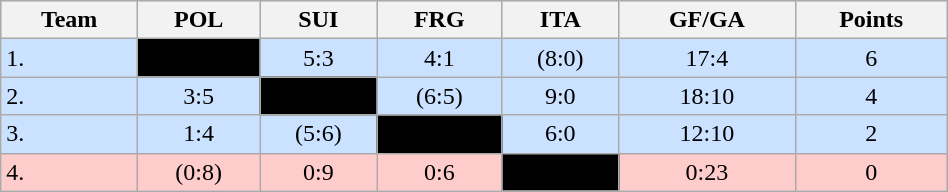<table class="wikitable" bgcolor="#EFEFFF" width="50%">
<tr bgcolor="#BCD2EE">
<th>Team</th>
<th>POL</th>
<th>SUI</th>
<th>FRG</th>
<th>ITA</th>
<th>GF/GA</th>
<th>Points</th>
</tr>
<tr bgcolor="#CAE1FF" align="center">
<td align="left">1. </td>
<td style="background:#000000;"></td>
<td>5:3</td>
<td>4:1</td>
<td>(8:0)</td>
<td>17:4</td>
<td>6</td>
</tr>
<tr bgcolor="#CAE1FF" align="center">
<td align="left">2. </td>
<td>3:5</td>
<td style="background:#000000;"></td>
<td>(6:5)</td>
<td>9:0</td>
<td>18:10</td>
<td>4</td>
</tr>
<tr bgcolor="#CAE1FF" align="center">
<td align="left">3. </td>
<td>1:4</td>
<td>(5:6)</td>
<td style="background:#000000;"></td>
<td>6:0</td>
<td>12:10</td>
<td>2</td>
</tr>
<tr bgcolor="#ffcccc" align="center">
<td align="left">4. </td>
<td>(0:8)</td>
<td>0:9</td>
<td>0:6</td>
<td style="background:#000000;"></td>
<td>0:23</td>
<td>0</td>
</tr>
</table>
